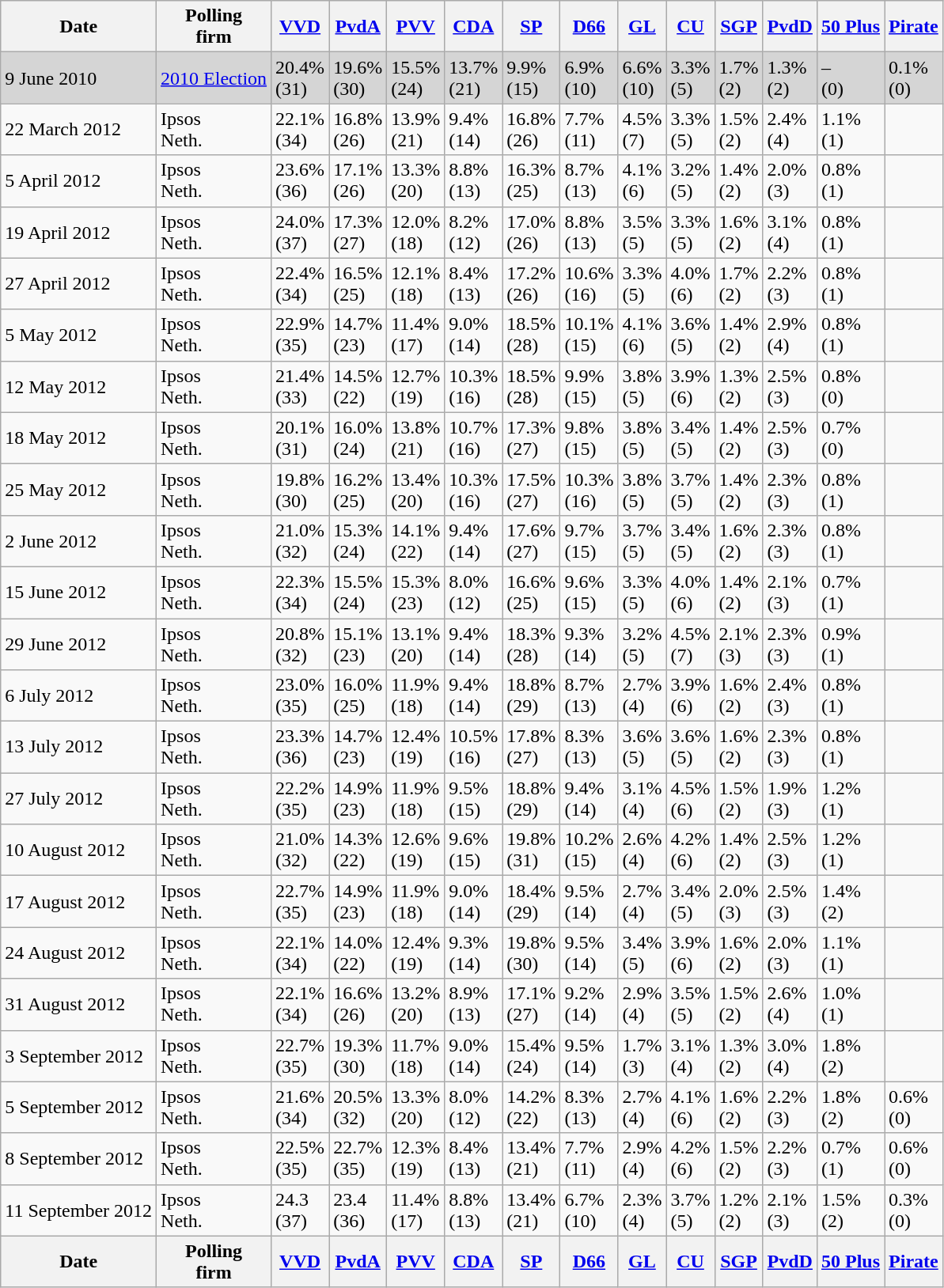<table class="wikitable">
<tr>
<th>Date</th>
<th>Polling<br>firm</th>
<th><a href='#'>VVD</a></th>
<th><a href='#'>PvdA</a></th>
<th><a href='#'>PVV</a></th>
<th><a href='#'>CDA</a></th>
<th><a href='#'>SP</a></th>
<th><a href='#'>D66</a></th>
<th><a href='#'>GL</a></th>
<th><a href='#'>CU</a></th>
<th><a href='#'>SGP</a></th>
<th><a href='#'>PvdD</a></th>
<th><a href='#'>50 Plus</a></th>
<th><a href='#'>Pirate</a></th>
</tr>
<tr style="background:#D5D5D5">
<td>9 June 2010</td>
<td><a href='#'>2010 Election</a></td>
<td>20.4%<br>(31)</td>
<td>19.6%<br>(30)</td>
<td>15.5%<br>(24)</td>
<td>13.7%<br>(21)</td>
<td>9.9%<br>(15)</td>
<td>6.9%<br>(10)</td>
<td>6.6%<br>(10)</td>
<td>3.3%<br>(5)</td>
<td>1.7%<br>(2)</td>
<td>1.3%<br>(2)</td>
<td>– <br>(0)</td>
<td>0.1%<br>(0)</td>
</tr>
<tr>
<td>22 March 2012</td>
<td>Ipsos<br>Neth.</td>
<td>22.1%<br>(34)</td>
<td>16.8%<br>(26)</td>
<td>13.9%<br>(21)</td>
<td>9.4%<br>(14)</td>
<td>16.8%<br>(26)</td>
<td>7.7%<br>(11)</td>
<td>4.5%<br>(7)</td>
<td>3.3%<br>(5)</td>
<td>1.5%<br>(2)</td>
<td>2.4%<br>(4)</td>
<td>1.1%<br>(1)</td>
<td></td>
</tr>
<tr>
<td>5 April 2012</td>
<td>Ipsos<br>Neth.</td>
<td>23.6%<br>(36)</td>
<td>17.1%<br>(26)</td>
<td>13.3%<br>(20)</td>
<td>8.8%<br>(13)</td>
<td>16.3%<br>(25)</td>
<td>8.7%<br>(13)</td>
<td>4.1%<br>(6)</td>
<td>3.2%<br>(5)</td>
<td>1.4%<br>(2)</td>
<td>2.0%<br>(3)</td>
<td>0.8%<br>(1)</td>
<td></td>
</tr>
<tr>
<td>19 April 2012</td>
<td>Ipsos<br>Neth.</td>
<td>24.0%<br>(37)</td>
<td>17.3%<br>(27)</td>
<td>12.0%<br>(18)</td>
<td>8.2%<br>(12)</td>
<td>17.0%<br>(26)</td>
<td>8.8%<br>(13)</td>
<td>3.5%<br>(5)</td>
<td>3.3%<br>(5)</td>
<td>1.6%<br>(2)</td>
<td>3.1%<br>(4)</td>
<td>0.8%<br>(1)</td>
<td></td>
</tr>
<tr>
<td>27 April 2012</td>
<td>Ipsos<br>Neth.</td>
<td>22.4%<br>(34)</td>
<td>16.5%<br>(25)</td>
<td>12.1%<br>(18)</td>
<td>8.4%<br>(13)</td>
<td>17.2%<br>(26)</td>
<td>10.6%<br>(16)</td>
<td>3.3%<br>(5)</td>
<td>4.0%<br>(6)</td>
<td>1.7%<br>(2)</td>
<td>2.2%<br>(3)</td>
<td>0.8%<br>(1)</td>
<td></td>
</tr>
<tr>
<td>5 May 2012</td>
<td>Ipsos<br>Neth.</td>
<td>22.9%<br>(35)</td>
<td>14.7%<br>(23)</td>
<td>11.4%<br>(17)</td>
<td>9.0%<br>(14)</td>
<td>18.5%<br>(28)</td>
<td>10.1%<br>(15)</td>
<td>4.1%<br>(6)</td>
<td>3.6%<br>(5)</td>
<td>1.4%<br>(2)</td>
<td>2.9%<br>(4)</td>
<td>0.8%<br>(1)</td>
<td></td>
</tr>
<tr>
<td>12 May 2012</td>
<td>Ipsos<br>Neth.</td>
<td>21.4%<br>(33)</td>
<td>14.5%<br>(22)</td>
<td>12.7%<br>(19)</td>
<td>10.3%<br>(16)</td>
<td>18.5%<br>(28)</td>
<td>9.9%<br>(15)</td>
<td>3.8%<br>(5)</td>
<td>3.9%<br>(6)</td>
<td>1.3%<br>(2)</td>
<td>2.5%<br>(3)</td>
<td>0.8%<br>(0)</td>
<td></td>
</tr>
<tr>
<td>18 May 2012</td>
<td>Ipsos<br>Neth.</td>
<td>20.1%<br>(31)</td>
<td>16.0%<br>(24)</td>
<td>13.8%<br>(21)</td>
<td>10.7%<br>(16)</td>
<td>17.3%<br>(27)</td>
<td>9.8%<br>(15)</td>
<td>3.8%<br>(5)</td>
<td>3.4%<br>(5)</td>
<td>1.4%<br>(2)</td>
<td>2.5%<br>(3)</td>
<td>0.7%<br>(0)</td>
<td></td>
</tr>
<tr>
<td>25 May 2012</td>
<td>Ipsos<br>Neth.</td>
<td>19.8%<br>(30)</td>
<td>16.2%<br>(25)</td>
<td>13.4%<br>(20)</td>
<td>10.3%<br>(16)</td>
<td>17.5%<br>(27)</td>
<td>10.3%<br>(16)</td>
<td>3.8%<br>(5)</td>
<td>3.7%<br>(5)</td>
<td>1.4%<br>(2)</td>
<td>2.3%<br>(3)</td>
<td>0.8%<br>(1)</td>
<td></td>
</tr>
<tr>
<td>2 June 2012</td>
<td>Ipsos<br>Neth.</td>
<td>21.0%<br>(32)</td>
<td>15.3%<br>(24)</td>
<td>14.1%<br>(22)</td>
<td>9.4%<br>(14)</td>
<td>17.6%<br>(27)</td>
<td>9.7%<br>(15)</td>
<td>3.7%<br>(5)</td>
<td>3.4%<br>(5)</td>
<td>1.6%<br>(2)</td>
<td>2.3%<br>(3)</td>
<td>0.8%<br>(1)</td>
<td></td>
</tr>
<tr>
<td>15 June 2012</td>
<td>Ipsos<br>Neth.</td>
<td>22.3%<br>(34)</td>
<td>15.5%<br>(24)</td>
<td>15.3%<br>(23)</td>
<td>8.0%<br>(12)</td>
<td>16.6%<br>(25)</td>
<td>9.6%<br>(15)</td>
<td>3.3%<br>(5)</td>
<td>4.0%<br>(6)</td>
<td>1.4%<br>(2)</td>
<td>2.1%<br>(3)</td>
<td>0.7%<br>(1)</td>
<td></td>
</tr>
<tr>
<td>29 June 2012</td>
<td>Ipsos<br>Neth.</td>
<td>20.8%<br>(32)</td>
<td>15.1%<br>(23)</td>
<td>13.1%<br>(20)</td>
<td>9.4%<br>(14)</td>
<td>18.3%<br>(28)</td>
<td>9.3%<br>(14)</td>
<td>3.2%<br>(5)</td>
<td>4.5%<br>(7)</td>
<td>2.1%<br>(3)</td>
<td>2.3%<br>(3)</td>
<td>0.9%<br>(1)</td>
<td></td>
</tr>
<tr>
<td>6 July 2012</td>
<td>Ipsos<br>Neth.</td>
<td>23.0%<br>(35)</td>
<td>16.0%<br>(25)</td>
<td>11.9%<br>(18)</td>
<td>9.4%<br>(14)</td>
<td>18.8%<br>(29)</td>
<td>8.7%<br>(13)</td>
<td>2.7%<br>(4)</td>
<td>3.9%<br>(6)</td>
<td>1.6%<br>(2)</td>
<td>2.4%<br>(3)</td>
<td>0.8%<br>(1)</td>
<td></td>
</tr>
<tr>
<td>13 July 2012</td>
<td>Ipsos<br>Neth.</td>
<td>23.3%<br>(36)</td>
<td>14.7%<br>(23)</td>
<td>12.4%<br>(19)</td>
<td>10.5%<br>(16)</td>
<td>17.8%<br>(27)</td>
<td>8.3%<br>(13)</td>
<td>3.6%<br>(5)</td>
<td>3.6%<br>(5)</td>
<td>1.6%<br>(2)</td>
<td>2.3%<br>(3)</td>
<td>0.8%<br>(1)</td>
<td></td>
</tr>
<tr>
<td>27 July 2012</td>
<td>Ipsos<br>Neth.</td>
<td>22.2%<br>(35)</td>
<td>14.9%<br>(23)</td>
<td>11.9%<br>(18)</td>
<td>9.5%<br>(15)</td>
<td>18.8%<br>(29)</td>
<td>9.4%<br>(14)</td>
<td>3.1%<br>(4)</td>
<td>4.5%<br>(6)</td>
<td>1.5%<br>(2)</td>
<td>1.9%<br>(3)</td>
<td>1.2%<br>(1)</td>
<td></td>
</tr>
<tr>
<td>10 August 2012</td>
<td>Ipsos<br>Neth.</td>
<td>21.0%<br>(32)</td>
<td>14.3%<br>(22)</td>
<td>12.6%<br>(19)</td>
<td>9.6%<br>(15)</td>
<td>19.8%<br>(31)</td>
<td>10.2%<br>(15)</td>
<td>2.6%<br>(4)</td>
<td>4.2%<br>(6)</td>
<td>1.4%<br>(2)</td>
<td>2.5%<br>(3)</td>
<td>1.2%<br>(1)</td>
<td></td>
</tr>
<tr>
<td>17 August 2012</td>
<td>Ipsos<br>Neth.</td>
<td>22.7%<br>(35)</td>
<td>14.9%<br>(23)</td>
<td>11.9%<br>(18)</td>
<td>9.0%<br>(14)</td>
<td>18.4%<br>(29)</td>
<td>9.5%<br>(14)</td>
<td>2.7%<br>(4)</td>
<td>3.4%<br>(5)</td>
<td>2.0%<br>(3)</td>
<td>2.5%<br>(3)</td>
<td>1.4%<br>(2)</td>
<td></td>
</tr>
<tr>
<td>24 August 2012</td>
<td>Ipsos<br>Neth.</td>
<td>22.1%<br>(34)</td>
<td>14.0%<br>(22)</td>
<td>12.4%<br>(19)</td>
<td>9.3%<br>(14)</td>
<td>19.8%<br>(30)</td>
<td>9.5%<br>(14)</td>
<td>3.4%<br>(5)</td>
<td>3.9%<br>(6)</td>
<td>1.6%<br>(2)</td>
<td>2.0%<br>(3)</td>
<td>1.1%<br>(1)</td>
<td></td>
</tr>
<tr>
<td>31 August 2012</td>
<td>Ipsos<br>Neth.</td>
<td>22.1%<br>(34)</td>
<td>16.6%<br>(26)</td>
<td>13.2%<br>(20)</td>
<td>8.9%<br>(13)</td>
<td>17.1%<br>(27)</td>
<td>9.2%<br>(14)</td>
<td>2.9%<br>(4)</td>
<td>3.5%<br>(5)</td>
<td>1.5%<br>(2)</td>
<td>2.6%<br>(4)</td>
<td>1.0%<br>(1)</td>
<td></td>
</tr>
<tr>
<td>3 September 2012</td>
<td>Ipsos<br>Neth.</td>
<td>22.7%<br>(35)</td>
<td>19.3%<br>(30)</td>
<td>11.7%<br>(18)</td>
<td>9.0%<br>(14)</td>
<td>15.4%<br>(24)</td>
<td>9.5%<br>(14)</td>
<td>1.7%<br>(3)</td>
<td>3.1%<br>(4)</td>
<td>1.3%<br>(2)</td>
<td>3.0%<br>(4)</td>
<td>1.8%<br>(2)</td>
<td></td>
</tr>
<tr>
<td>5 September 2012</td>
<td>Ipsos<br>Neth.</td>
<td>21.6%<br>(34)</td>
<td>20.5%<br>(32)</td>
<td>13.3%<br>(20)</td>
<td>8.0%<br>(12)</td>
<td>14.2%<br>(22)</td>
<td>8.3%<br>(13)</td>
<td>2.7%<br>(4)</td>
<td>4.1%<br>(6)</td>
<td>1.6%<br>(2)</td>
<td>2.2%<br>(3)</td>
<td>1.8%<br>(2)</td>
<td>0.6%<br>(0)</td>
</tr>
<tr>
<td>8 September 2012</td>
<td>Ipsos<br>Neth.</td>
<td>22.5%<br>(35)</td>
<td>22.7%<br>(35)</td>
<td>12.3%<br>(19)</td>
<td>8.4%<br>(13)</td>
<td>13.4%<br>(21)</td>
<td>7.7%<br>(11)</td>
<td>2.9%<br>(4)</td>
<td>4.2%<br>(6)</td>
<td>1.5%<br>(2)</td>
<td>2.2%<br>(3)</td>
<td>0.7%<br>(1)</td>
<td>0.6%<br>(0)</td>
</tr>
<tr>
<td>11 September 2012</td>
<td>Ipsos<br>Neth.</td>
<td>24.3<br>(37)</td>
<td>23.4<br>(36)</td>
<td>11.4%<br>(17)</td>
<td>8.8%<br>(13)</td>
<td>13.4%<br>(21)</td>
<td>6.7%<br>(10)</td>
<td>2.3%<br>(4)</td>
<td>3.7%<br>(5)</td>
<td>1.2%<br>(2)</td>
<td>2.1%<br>(3)</td>
<td>1.5%<br>(2)</td>
<td>0.3%<br>(0)</td>
</tr>
<tr>
<th>Date</th>
<th>Polling<br>firm</th>
<th><a href='#'>VVD</a></th>
<th><a href='#'>PvdA</a></th>
<th><a href='#'>PVV</a></th>
<th><a href='#'>CDA</a></th>
<th><a href='#'>SP</a></th>
<th><a href='#'>D66</a></th>
<th><a href='#'>GL</a></th>
<th><a href='#'>CU</a></th>
<th><a href='#'>SGP</a></th>
<th><a href='#'>PvdD</a></th>
<th><a href='#'>50 Plus</a></th>
<th><a href='#'>Pirate</a></th>
</tr>
</table>
